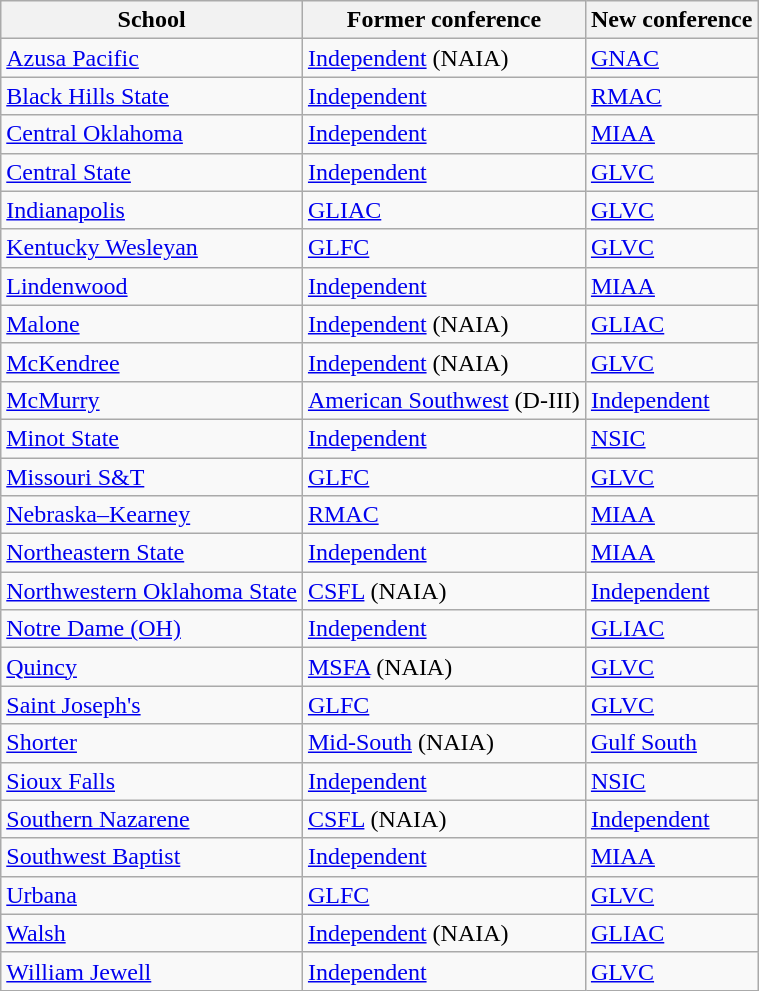<table class="wikitable sortable">
<tr>
<th>School</th>
<th>Former conference</th>
<th>New conference</th>
</tr>
<tr>
<td><a href='#'>Azusa Pacific</a></td>
<td><a href='#'>Independent</a> (NAIA)</td>
<td><a href='#'>GNAC</a></td>
</tr>
<tr>
<td><a href='#'>Black Hills State</a></td>
<td><a href='#'>Independent</a></td>
<td><a href='#'>RMAC</a></td>
</tr>
<tr>
<td><a href='#'>Central Oklahoma</a></td>
<td><a href='#'>Independent</a></td>
<td><a href='#'>MIAA</a></td>
</tr>
<tr>
<td><a href='#'>Central State</a></td>
<td><a href='#'>Independent</a></td>
<td><a href='#'>GLVC</a></td>
</tr>
<tr>
<td><a href='#'>Indianapolis</a></td>
<td><a href='#'>GLIAC</a></td>
<td><a href='#'>GLVC</a></td>
</tr>
<tr>
<td><a href='#'>Kentucky Wesleyan</a></td>
<td><a href='#'>GLFC</a></td>
<td><a href='#'>GLVC</a></td>
</tr>
<tr>
<td><a href='#'>Lindenwood</a></td>
<td><a href='#'>Independent</a></td>
<td><a href='#'>MIAA</a></td>
</tr>
<tr>
<td><a href='#'>Malone</a></td>
<td><a href='#'>Independent</a> (NAIA)</td>
<td><a href='#'>GLIAC</a></td>
</tr>
<tr>
<td><a href='#'>McKendree</a></td>
<td><a href='#'>Independent</a> (NAIA)</td>
<td><a href='#'>GLVC</a></td>
</tr>
<tr>
<td><a href='#'>McMurry</a></td>
<td><a href='#'>American Southwest</a> (D-III)</td>
<td><a href='#'>Independent</a></td>
</tr>
<tr>
<td><a href='#'>Minot State</a></td>
<td><a href='#'>Independent</a></td>
<td><a href='#'>NSIC</a></td>
</tr>
<tr>
<td><a href='#'>Missouri S&T</a></td>
<td><a href='#'>GLFC</a></td>
<td><a href='#'>GLVC</a></td>
</tr>
<tr>
<td><a href='#'>Nebraska–Kearney</a></td>
<td><a href='#'>RMAC</a></td>
<td><a href='#'>MIAA</a></td>
</tr>
<tr>
<td><a href='#'>Northeastern State</a></td>
<td><a href='#'>Independent</a></td>
<td><a href='#'>MIAA</a></td>
</tr>
<tr>
<td><a href='#'>Northwestern Oklahoma State</a></td>
<td><a href='#'>CSFL</a> (NAIA)</td>
<td><a href='#'>Independent</a></td>
</tr>
<tr>
<td><a href='#'>Notre Dame (OH)</a></td>
<td><a href='#'>Independent</a></td>
<td><a href='#'>GLIAC</a></td>
</tr>
<tr>
<td><a href='#'>Quincy</a></td>
<td><a href='#'>MSFA</a> (NAIA)</td>
<td><a href='#'>GLVC</a></td>
</tr>
<tr>
<td><a href='#'>Saint Joseph's</a></td>
<td><a href='#'>GLFC</a></td>
<td><a href='#'>GLVC</a></td>
</tr>
<tr>
<td><a href='#'>Shorter</a></td>
<td><a href='#'>Mid-South</a> (NAIA)</td>
<td><a href='#'>Gulf South</a></td>
</tr>
<tr>
<td><a href='#'>Sioux Falls</a></td>
<td><a href='#'>Independent</a></td>
<td><a href='#'>NSIC</a></td>
</tr>
<tr>
<td><a href='#'>Southern Nazarene</a></td>
<td><a href='#'>CSFL</a> (NAIA)</td>
<td><a href='#'>Independent</a></td>
</tr>
<tr>
<td><a href='#'>Southwest Baptist</a></td>
<td><a href='#'>Independent</a></td>
<td><a href='#'>MIAA</a></td>
</tr>
<tr>
<td><a href='#'>Urbana</a></td>
<td><a href='#'>GLFC</a></td>
<td><a href='#'>GLVC</a></td>
</tr>
<tr>
<td><a href='#'>Walsh</a></td>
<td><a href='#'>Independent</a> (NAIA)</td>
<td><a href='#'>GLIAC</a></td>
</tr>
<tr>
<td><a href='#'>William Jewell</a></td>
<td><a href='#'>Independent</a></td>
<td><a href='#'>GLVC</a></td>
</tr>
</table>
